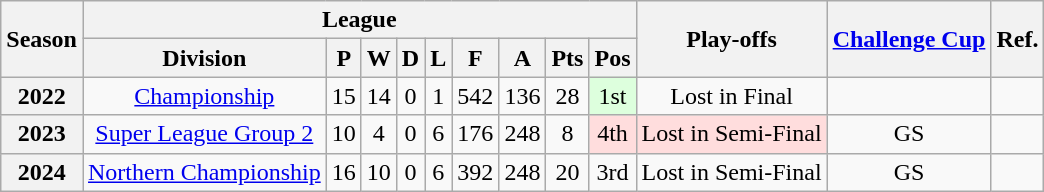<table class="wikitable" style="text-align: center">
<tr>
<th rowspan="2" scope="col">Season</th>
<th colspan="9" scope="col">League</th>
<th rowspan="2" scope="col">Play-offs</th>
<th rowspan="2" scope="col"><a href='#'>Challenge Cup</a></th>
<th rowspan="2" scope="col">Ref.</th>
</tr>
<tr>
<th scope="col">Division</th>
<th scope="col">P</th>
<th scope="col">W</th>
<th scope="col">D</th>
<th scope="col">L</th>
<th scope="col">F</th>
<th scope="col">A</th>
<th scope="col">Pts</th>
<th scope="col">Pos</th>
</tr>
<tr>
<th scope="row">2022</th>
<td><a href='#'>Championship</a></td>
<td>15</td>
<td>14</td>
<td>0</td>
<td>1</td>
<td>542</td>
<td>136</td>
<td>28</td>
<td style="background:#ddffdd;">1st</td>
<td>Lost in Final</td>
<td></td>
<td></td>
</tr>
<tr>
<th scope="row">2023</th>
<td><a href='#'>Super League Group 2</a></td>
<td>10</td>
<td>4</td>
<td>0</td>
<td>6</td>
<td>176</td>
<td>248</td>
<td>8</td>
<td style="background:#ffdddd;">4th</td>
<td style="background:#ffdddd;">Lost in Semi-Final</td>
<td>GS</td>
<td></td>
</tr>
<tr>
<th>2024</th>
<td><a href='#'>Northern Championship</a></td>
<td>16</td>
<td>10</td>
<td>0</td>
<td>6</td>
<td>392</td>
<td>248</td>
<td>20</td>
<td>3rd</td>
<td>Lost in Semi-Final</td>
<td>GS</td>
<td></td>
</tr>
</table>
